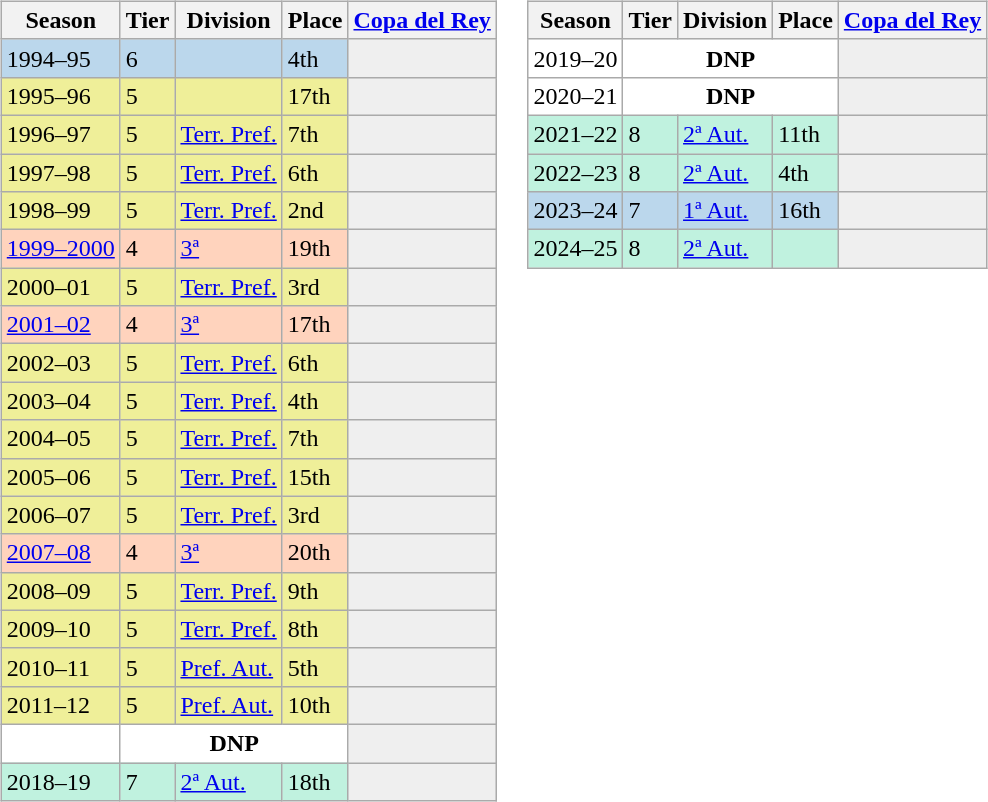<table>
<tr>
<td valign="top" width=0%><br><table class="wikitable">
<tr style="background:#f0f6fa;">
<th>Season</th>
<th>Tier</th>
<th>Division</th>
<th>Place</th>
<th><a href='#'>Copa del Rey</a></th>
</tr>
<tr>
<td style="background:#BBD7EC;">1994–95</td>
<td style="background:#BBD7EC;">6</td>
<td style="background:#BBD7EC;"></td>
<td style="background:#BBD7EC;">4th</td>
<th style="background:#efefef;"></th>
</tr>
<tr>
<td style="background:#EFEF99;">1995–96</td>
<td style="background:#EFEF99;">5</td>
<td style="background:#EFEF99;"></td>
<td style="background:#EFEF99;">17th</td>
<th style="background:#efefef;"></th>
</tr>
<tr>
<td style="background:#EFEF99;">1996–97</td>
<td style="background:#EFEF99;">5</td>
<td style="background:#EFEF99;"><a href='#'>Terr. Pref.</a></td>
<td style="background:#EFEF99;">7th</td>
<th style="background:#efefef;"></th>
</tr>
<tr>
<td style="background:#EFEF99;">1997–98</td>
<td style="background:#EFEF99;">5</td>
<td style="background:#EFEF99;"><a href='#'>Terr. Pref.</a></td>
<td style="background:#EFEF99;">6th</td>
<th style="background:#efefef;"></th>
</tr>
<tr>
<td style="background:#EFEF99;">1998–99</td>
<td style="background:#EFEF99;">5</td>
<td style="background:#EFEF99;"><a href='#'>Terr. Pref.</a></td>
<td style="background:#EFEF99;">2nd</td>
<th style="background:#efefef;"></th>
</tr>
<tr>
<td style="background:#FFD3BD;"><a href='#'>1999–2000</a></td>
<td style="background:#FFD3BD;">4</td>
<td style="background:#FFD3BD;"><a href='#'>3ª</a></td>
<td style="background:#FFD3BD;">19th</td>
<th style="background:#efefef;"></th>
</tr>
<tr>
<td style="background:#EFEF99;">2000–01</td>
<td style="background:#EFEF99;">5</td>
<td style="background:#EFEF99;"><a href='#'>Terr. Pref.</a></td>
<td style="background:#EFEF99;">3rd</td>
<th style="background:#efefef;"></th>
</tr>
<tr>
<td style="background:#FFD3BD;"><a href='#'>2001–02</a></td>
<td style="background:#FFD3BD;">4</td>
<td style="background:#FFD3BD;"><a href='#'>3ª</a></td>
<td style="background:#FFD3BD;">17th</td>
<th style="background:#efefef;"></th>
</tr>
<tr>
<td style="background:#EFEF99;">2002–03</td>
<td style="background:#EFEF99;">5</td>
<td style="background:#EFEF99;"><a href='#'>Terr. Pref.</a></td>
<td style="background:#EFEF99;">6th</td>
<th style="background:#efefef;"></th>
</tr>
<tr>
<td style="background:#EFEF99;">2003–04</td>
<td style="background:#EFEF99;">5</td>
<td style="background:#EFEF99;"><a href='#'>Terr. Pref.</a></td>
<td style="background:#EFEF99;">4th</td>
<th style="background:#efefef;"></th>
</tr>
<tr>
<td style="background:#EFEF99;">2004–05</td>
<td style="background:#EFEF99;">5</td>
<td style="background:#EFEF99;"><a href='#'>Terr. Pref.</a></td>
<td style="background:#EFEF99;">7th</td>
<th style="background:#efefef;"></th>
</tr>
<tr>
<td style="background:#EFEF99;">2005–06</td>
<td style="background:#EFEF99;">5</td>
<td style="background:#EFEF99;"><a href='#'>Terr. Pref.</a></td>
<td style="background:#EFEF99;">15th</td>
<th style="background:#efefef;"></th>
</tr>
<tr>
<td style="background:#EFEF99;">2006–07</td>
<td style="background:#EFEF99;">5</td>
<td style="background:#EFEF99;"><a href='#'>Terr. Pref.</a></td>
<td style="background:#EFEF99;">3rd</td>
<th style="background:#efefef;"></th>
</tr>
<tr>
<td style="background:#FFD3BD;"><a href='#'>2007–08</a></td>
<td style="background:#FFD3BD;">4</td>
<td style="background:#FFD3BD;"><a href='#'>3ª</a></td>
<td style="background:#FFD3BD;">20th</td>
<th style="background:#efefef;"></th>
</tr>
<tr>
<td style="background:#EFEF99;">2008–09</td>
<td style="background:#EFEF99;">5</td>
<td style="background:#EFEF99;"><a href='#'>Terr. Pref.</a></td>
<td style="background:#EFEF99;">9th</td>
<th style="background:#efefef;"></th>
</tr>
<tr>
<td style="background:#EFEF99;">2009–10</td>
<td style="background:#EFEF99;">5</td>
<td style="background:#EFEF99;"><a href='#'>Terr. Pref.</a></td>
<td style="background:#EFEF99;">8th</td>
<th style="background:#efefef;"></th>
</tr>
<tr>
<td style="background:#EFEF99;">2010–11</td>
<td style="background:#EFEF99;">5</td>
<td style="background:#EFEF99;"><a href='#'>Pref. Aut.</a></td>
<td style="background:#EFEF99;">5th</td>
<th style="background:#efefef;"></th>
</tr>
<tr>
<td style="background:#EFEF99;">2011–12</td>
<td style="background:#EFEF99;">5</td>
<td style="background:#EFEF99;"><a href='#'>Pref. Aut.</a></td>
<td style="background:#EFEF99;">10th</td>
<th style="background:#efefef;"></th>
</tr>
<tr>
<td style="background:#ffffff;"></td>
<th colspan="3" style="background:#ffffff;">DNP</th>
<th style="background:#efefef;"></th>
</tr>
<tr>
<td style="background:#C0F2DF;">2018–19</td>
<td style="background:#C0F2DF;">7</td>
<td style="background:#C0F2DF;"><a href='#'>2ª Aut.</a></td>
<td style="background:#C0F2DF;">18th</td>
<th style="background:#efefef;"></th>
</tr>
</table>
</td>
<td valign="top" width=0%><br><table class="wikitable">
<tr style="background:#f0f6fa;">
<th>Season</th>
<th>Tier</th>
<th>Division</th>
<th>Place</th>
<th><a href='#'>Copa del Rey</a></th>
</tr>
<tr>
<td style="background:#ffffff;">2019–20</td>
<th colspan="3" style="background:#ffffff;">DNP</th>
<th style="background:#efefef;"></th>
</tr>
<tr>
<td style="background:#ffffff;">2020–21</td>
<th colspan="3" style="background:#ffffff;">DNP</th>
<th style="background:#efefef;"></th>
</tr>
<tr>
<td style="background:#C0F2DF;">2021–22</td>
<td style="background:#C0F2DF;">8</td>
<td style="background:#C0F2DF;"><a href='#'>2ª Aut.</a></td>
<td style="background:#C0F2DF;">11th</td>
<th style="background:#efefef;"></th>
</tr>
<tr>
<td style="background:#C0F2DF;">2022–23</td>
<td style="background:#C0F2DF;">8</td>
<td style="background:#C0F2DF;"><a href='#'>2ª Aut.</a></td>
<td style="background:#C0F2DF;">4th</td>
<th style="background:#efefef;"></th>
</tr>
<tr>
<td style="background:#BBD7EC;">2023–24</td>
<td style="background:#BBD7EC;">7</td>
<td style="background:#BBD7EC;"><a href='#'>1ª Aut.</a></td>
<td style="background:#BBD7EC;">16th</td>
<th style="background:#efefef;"></th>
</tr>
<tr>
<td style="background:#C0F2DF;">2024–25</td>
<td style="background:#C0F2DF;">8</td>
<td style="background:#C0F2DF;"><a href='#'>2ª Aut.</a></td>
<td style="background:#C0F2DF;"></td>
<th style="background:#efefef;"></th>
</tr>
</table>
</td>
</tr>
</table>
